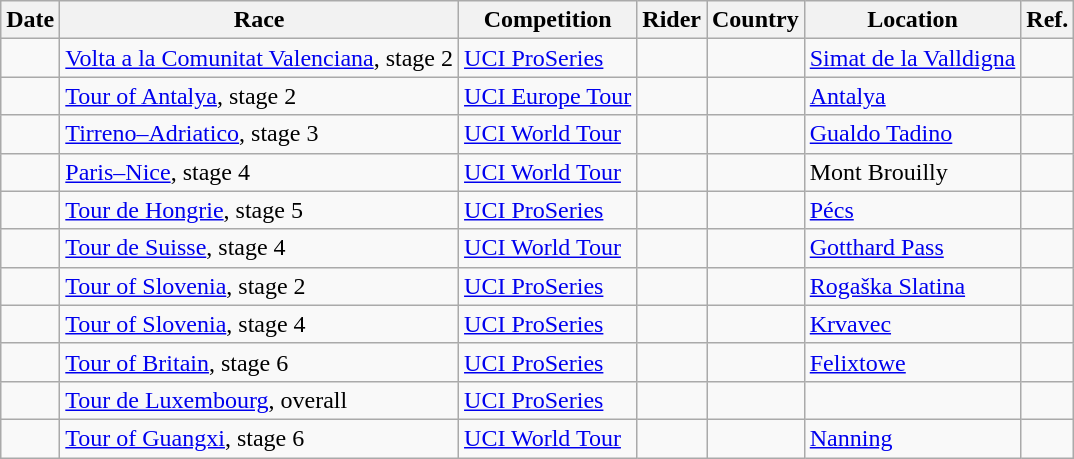<table class="wikitable sortable">
<tr>
<th>Date</th>
<th>Race</th>
<th>Competition</th>
<th>Rider</th>
<th>Country</th>
<th>Location</th>
<th class="unsortable">Ref.</th>
</tr>
<tr>
<td></td>
<td><a href='#'>Volta a la Comunitat Valenciana</a>, stage 2</td>
<td><a href='#'>UCI ProSeries</a></td>
<td></td>
<td></td>
<td><a href='#'>Simat de la Valldigna</a></td>
<td align="center"></td>
</tr>
<tr>
<td></td>
<td><a href='#'>Tour of Antalya</a>, stage 2</td>
<td><a href='#'>UCI Europe Tour</a></td>
<td></td>
<td></td>
<td><a href='#'>Antalya</a></td>
<td></td>
</tr>
<tr>
<td></td>
<td><a href='#'>Tirreno–Adriatico</a>, stage 3</td>
<td><a href='#'>UCI World Tour</a></td>
<td></td>
<td></td>
<td><a href='#'>Gualdo Tadino</a></td>
<td align="center"></td>
</tr>
<tr>
<td></td>
<td><a href='#'>Paris–Nice</a>, stage 4</td>
<td><a href='#'>UCI World Tour</a></td>
<td></td>
<td></td>
<td>Mont Brouilly</td>
<td align="center"></td>
</tr>
<tr>
<td></td>
<td><a href='#'>Tour de Hongrie</a>, stage 5</td>
<td><a href='#'>UCI ProSeries</a></td>
<td></td>
<td></td>
<td><a href='#'>Pécs</a></td>
<td align="center"></td>
</tr>
<tr>
<td></td>
<td><a href='#'>Tour de Suisse</a>, stage 4</td>
<td><a href='#'>UCI World Tour</a></td>
<td></td>
<td></td>
<td><a href='#'>Gotthard Pass</a></td>
<td align="center"></td>
</tr>
<tr>
<td></td>
<td><a href='#'>Tour of Slovenia</a>, stage 2</td>
<td><a href='#'>UCI ProSeries</a></td>
<td></td>
<td></td>
<td><a href='#'>Rogaška Slatina</a></td>
<td align="center"></td>
</tr>
<tr>
<td></td>
<td><a href='#'>Tour of Slovenia</a>, stage 4</td>
<td><a href='#'>UCI ProSeries</a></td>
<td></td>
<td></td>
<td><a href='#'>Krvavec</a></td>
<td align="center"></td>
</tr>
<tr>
<td></td>
<td><a href='#'>Tour of Britain</a>, stage 6</td>
<td><a href='#'>UCI ProSeries</a></td>
<td></td>
<td></td>
<td><a href='#'>Felixtowe</a></td>
<td align="center"></td>
</tr>
<tr>
<td></td>
<td><a href='#'>Tour de Luxembourg</a>, overall</td>
<td><a href='#'>UCI ProSeries</a></td>
<td></td>
<td></td>
<td></td>
<td align="center"></td>
</tr>
<tr>
<td></td>
<td><a href='#'>Tour of Guangxi</a>, stage 6</td>
<td><a href='#'>UCI World Tour</a></td>
<td></td>
<td></td>
<td><a href='#'>Nanning</a></td>
<td align="center"></td>
</tr>
</table>
